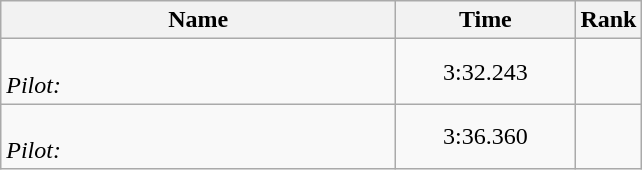<table class="wikitable" style="text-align:center;">
<tr>
<th style="width:16em">Name</th>
<th style="width:7em">Time</th>
<th>Rank</th>
</tr>
<tr>
<td align="left"><br><em>Pilot: </em></td>
<td>3:32.243</td>
<td></td>
</tr>
<tr>
<td align="left"><br><em>Pilot: </em></td>
<td>3:36.360</td>
<td></td>
</tr>
</table>
